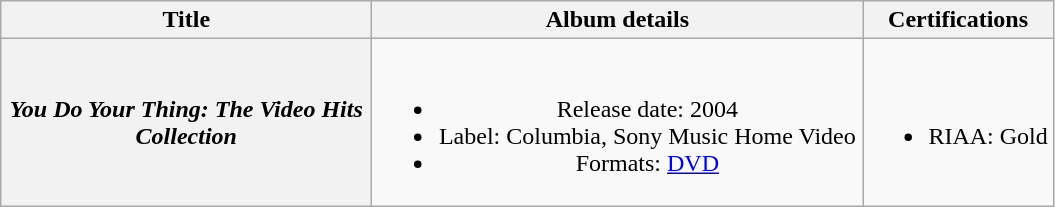<table class="wikitable plainrowheaders" style="text-align:center;">
<tr>
<th style="width:15em;">Title</th>
<th style="width:20em;">Album details</th>
<th>Certifications</th>
</tr>
<tr>
<th scope="row"><em>You Do Your Thing: The Video Hits Collection</em></th>
<td><br><ul><li>Release date: 2004</li><li>Label: Columbia, Sony Music Home Video</li><li>Formats: <a href='#'>DVD</a></li></ul></td>
<td><br><ul><li>RIAA: Gold</li></ul></td>
</tr>
</table>
